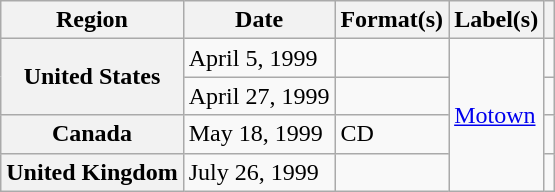<table class="wikitable plainrowheaders">
<tr>
<th scope="col">Region</th>
<th scope="col">Date</th>
<th scope="col">Format(s)</th>
<th scope="col">Label(s)</th>
<th scope="col"></th>
</tr>
<tr>
<th scope="row" rowspan="2">United States</th>
<td>April 5, 1999</td>
<td></td>
<td rowspan="4"><a href='#'>Motown</a></td>
<td align="center"></td>
</tr>
<tr>
<td>April 27, 1999</td>
<td></td>
<td align="center"></td>
</tr>
<tr>
<th scope="row">Canada</th>
<td>May 18, 1999</td>
<td>CD</td>
<td align="center"></td>
</tr>
<tr>
<th scope="row">United Kingdom</th>
<td>July 26, 1999</td>
<td></td>
<td align="center"></td>
</tr>
</table>
